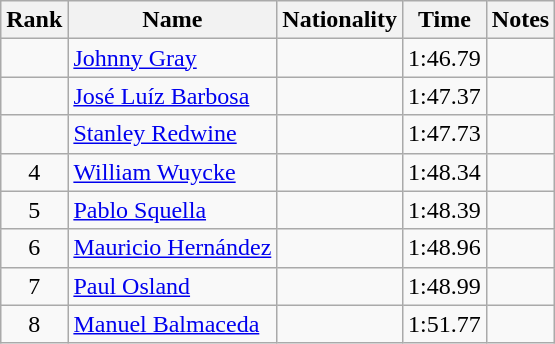<table class="wikitable sortable" style="text-align:center">
<tr>
<th>Rank</th>
<th>Name</th>
<th>Nationality</th>
<th>Time</th>
<th>Notes</th>
</tr>
<tr>
<td></td>
<td align=left><a href='#'>Johnny Gray</a></td>
<td align=left></td>
<td>1:46.79</td>
<td></td>
</tr>
<tr>
<td></td>
<td align=left><a href='#'>José Luíz Barbosa</a></td>
<td align=left></td>
<td>1:47.37</td>
<td></td>
</tr>
<tr>
<td></td>
<td align=left><a href='#'>Stanley Redwine</a></td>
<td align=left></td>
<td>1:47.73</td>
<td></td>
</tr>
<tr>
<td>4</td>
<td align=left><a href='#'>William Wuycke</a></td>
<td align=left></td>
<td>1:48.34</td>
<td></td>
</tr>
<tr>
<td>5</td>
<td align=left><a href='#'>Pablo Squella</a></td>
<td align=left></td>
<td>1:48.39</td>
<td></td>
</tr>
<tr>
<td>6</td>
<td align=left><a href='#'>Mauricio Hernández</a></td>
<td align=left></td>
<td>1:48.96</td>
<td></td>
</tr>
<tr>
<td>7</td>
<td align=left><a href='#'>Paul Osland</a></td>
<td align=left></td>
<td>1:48.99</td>
<td></td>
</tr>
<tr>
<td>8</td>
<td align=left><a href='#'>Manuel Balmaceda</a></td>
<td align=left></td>
<td>1:51.77</td>
<td></td>
</tr>
</table>
